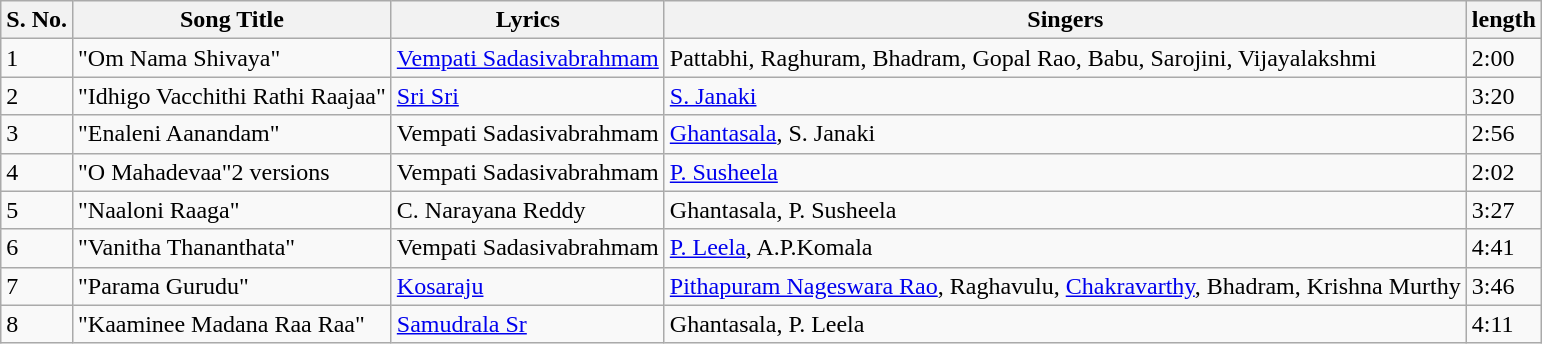<table class="wikitable">
<tr>
<th>S. No.</th>
<th>Song Title</th>
<th>Lyrics</th>
<th>Singers</th>
<th>length</th>
</tr>
<tr>
<td>1</td>
<td>"Om Nama Shivaya"</td>
<td><a href='#'>Vempati Sadasivabrahmam</a></td>
<td>Pattabhi, Raghuram, Bhadram, Gopal Rao, Babu, Sarojini, Vijayalakshmi</td>
<td>2:00</td>
</tr>
<tr>
<td>2</td>
<td>"Idhigo Vacchithi Rathi Raajaa"</td>
<td><a href='#'>Sri Sri</a></td>
<td><a href='#'>S. Janaki</a></td>
<td>3:20</td>
</tr>
<tr>
<td>3</td>
<td>"Enaleni Aanandam"</td>
<td>Vempati Sadasivabrahmam</td>
<td><a href='#'>Ghantasala</a>, S. Janaki</td>
<td>2:56</td>
</tr>
<tr>
<td>4</td>
<td>"O Mahadevaa"2 versions</td>
<td>Vempati Sadasivabrahmam</td>
<td><a href='#'>P. Susheela</a></td>
<td>2:02</td>
</tr>
<tr>
<td>5</td>
<td>"Naaloni Raaga"</td>
<td>C. Narayana Reddy</td>
<td>Ghantasala, P. Susheela</td>
<td>3:27</td>
</tr>
<tr>
<td>6</td>
<td>"Vanitha Thananthata"</td>
<td>Vempati Sadasivabrahmam</td>
<td><a href='#'>P. Leela</a>, A.P.Komala</td>
<td>4:41</td>
</tr>
<tr>
<td>7</td>
<td>"Parama Gurudu"</td>
<td><a href='#'>Kosaraju</a></td>
<td><a href='#'>Pithapuram Nageswara Rao</a>, Raghavulu, <a href='#'>Chakravarthy</a>, Bhadram, Krishna Murthy</td>
<td>3:46</td>
</tr>
<tr>
<td>8</td>
<td>"Kaaminee Madana Raa Raa"</td>
<td><a href='#'>Samudrala Sr</a></td>
<td>Ghantasala, P. Leela</td>
<td>4:11</td>
</tr>
</table>
